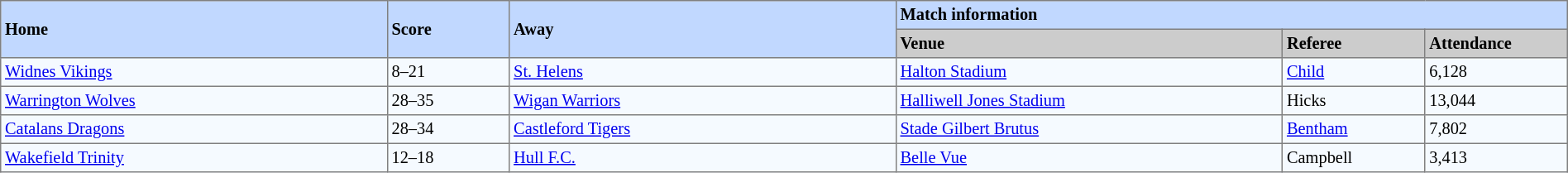<table border=1 style="border-collapse:collapse; font-size:85%; text-align:left;" cellpadding=3 cellspacing=0 width=100%>
<tr bgcolor=#C1D8FF>
<th rowspan=2 width=19%>Home</th>
<th rowspan=2 width=6%>Score</th>
<th rowspan=2 width=19%>Away</th>
<th colspan=6>Match information</th>
</tr>
<tr bgcolor=#CCCCCC>
<th width=19%>Venue</th>
<th width=7%>Referee</th>
<th width=7%>Attendance</th>
</tr>
<tr bgcolor=#F5FAFF>
<td align=left> <a href='#'>Widnes Vikings</a></td>
<td>8–21</td>
<td align=left> <a href='#'>St. Helens</a></td>
<td><a href='#'>Halton Stadium</a></td>
<td><a href='#'>Child</a></td>
<td>6,128</td>
</tr>
<tr bgcolor=#F5FAFF>
<td align=left><a href='#'>Warrington Wolves</a></td>
<td>28–35</td>
<td align=left> <a href='#'>Wigan Warriors</a></td>
<td><a href='#'>Halliwell Jones Stadium</a></td>
<td>Hicks</td>
<td>13,044</td>
</tr>
<tr bgcolor=#F5FAFF>
<td align=left><a href='#'>Catalans Dragons</a></td>
<td>28–34</td>
<td align=left><a href='#'>Castleford Tigers</a></td>
<td><a href='#'>Stade Gilbert Brutus</a></td>
<td><a href='#'>Bentham</a></td>
<td>7,802</td>
</tr>
<tr bgcolor=#F5FAFF>
<td align=left><a href='#'>Wakefield Trinity</a></td>
<td>12–18</td>
<td align=left> <a href='#'>Hull F.C.</a></td>
<td><a href='#'>Belle Vue</a></td>
<td>Campbell</td>
<td>3,413</td>
</tr>
</table>
